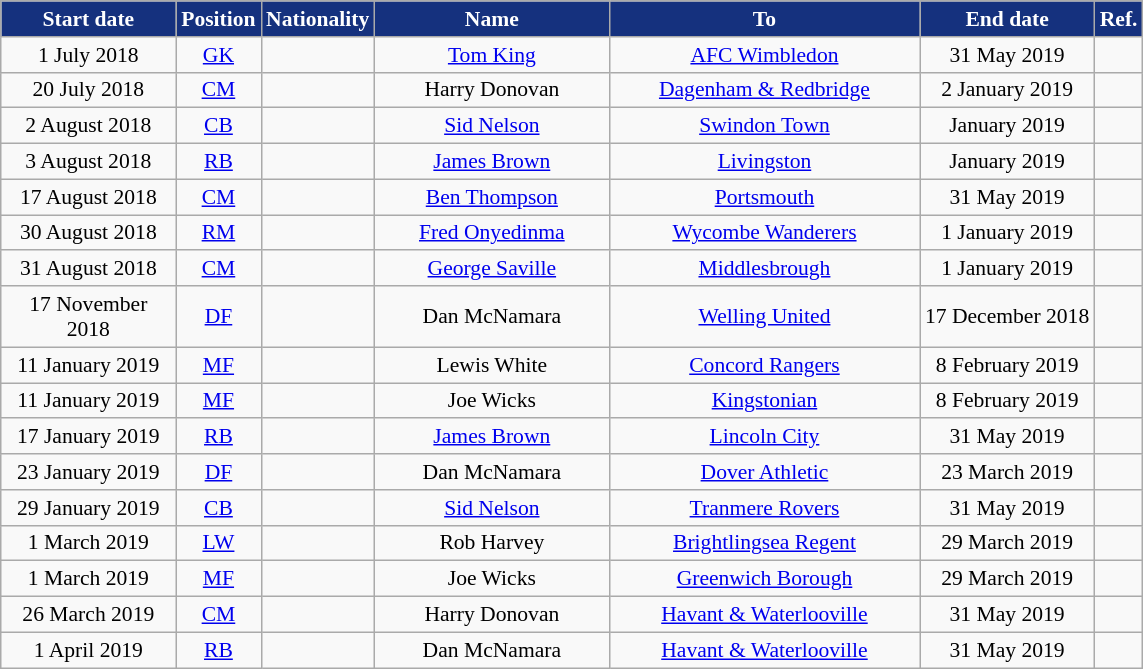<table class="wikitable"  style="text-align:center; font-size:90%; ">
<tr>
<th style="background:#15317E; color:white; width:110px;">Start date</th>
<th style="background:#15317E; color:white; width:50px;">Position</th>
<th style="background:#15317E; color:white; width:50px;">Nationality</th>
<th style="background:#15317E; color:white; width:150px;">Name</th>
<th style="background:#15317E; color:white; width:200px;">To</th>
<th style="background:#15317E; color:white; width:110px;">End date</th>
<th style="background:#15317E; color:white; width:25px;">Ref.</th>
</tr>
<tr>
<td>1 July 2018</td>
<td><a href='#'>GK</a></td>
<td></td>
<td><a href='#'>Tom King</a></td>
<td><a href='#'>AFC Wimbledon</a></td>
<td>31 May 2019</td>
<td></td>
</tr>
<tr>
<td>20 July 2018</td>
<td><a href='#'>CM</a></td>
<td></td>
<td>Harry Donovan</td>
<td><a href='#'>Dagenham & Redbridge</a></td>
<td>2 January 2019</td>
<td></td>
</tr>
<tr>
<td>2 August 2018</td>
<td><a href='#'>CB</a></td>
<td></td>
<td><a href='#'>Sid Nelson</a></td>
<td><a href='#'>Swindon Town</a></td>
<td>January 2019</td>
<td></td>
</tr>
<tr>
<td>3 August 2018</td>
<td><a href='#'>RB</a></td>
<td></td>
<td><a href='#'>James Brown</a></td>
<td> <a href='#'>Livingston</a></td>
<td>January 2019</td>
<td></td>
</tr>
<tr>
<td>17 August 2018</td>
<td><a href='#'>CM</a></td>
<td></td>
<td><a href='#'>Ben Thompson</a></td>
<td><a href='#'>Portsmouth</a></td>
<td>31 May 2019</td>
<td></td>
</tr>
<tr>
<td>30 August 2018</td>
<td><a href='#'>RM</a></td>
<td></td>
<td><a href='#'>Fred Onyedinma</a></td>
<td><a href='#'>Wycombe Wanderers</a></td>
<td>1 January 2019</td>
<td></td>
</tr>
<tr>
<td>31 August 2018</td>
<td><a href='#'>CM</a></td>
<td></td>
<td><a href='#'>George Saville</a></td>
<td><a href='#'>Middlesbrough</a></td>
<td>1 January 2019</td>
<td></td>
</tr>
<tr>
<td>17 November 2018</td>
<td><a href='#'>DF</a></td>
<td></td>
<td>Dan McNamara</td>
<td><a href='#'>Welling United</a></td>
<td>17 December 2018</td>
<td></td>
</tr>
<tr>
<td>11 January 2019</td>
<td><a href='#'>MF</a></td>
<td></td>
<td>Lewis White</td>
<td><a href='#'>Concord Rangers</a></td>
<td>8 February 2019</td>
<td></td>
</tr>
<tr>
<td>11 January 2019</td>
<td><a href='#'>MF</a></td>
<td></td>
<td>Joe Wicks</td>
<td><a href='#'>Kingstonian</a></td>
<td>8 February 2019</td>
<td></td>
</tr>
<tr>
<td>17 January 2019</td>
<td><a href='#'>RB</a></td>
<td></td>
<td><a href='#'>James Brown</a></td>
<td><a href='#'>Lincoln City</a></td>
<td>31 May 2019</td>
<td></td>
</tr>
<tr>
<td>23 January 2019</td>
<td><a href='#'>DF</a></td>
<td></td>
<td>Dan McNamara</td>
<td><a href='#'>Dover Athletic</a></td>
<td>23 March 2019</td>
<td></td>
</tr>
<tr>
<td>29 January 2019</td>
<td><a href='#'>CB</a></td>
<td></td>
<td><a href='#'>Sid Nelson</a></td>
<td><a href='#'>Tranmere Rovers</a></td>
<td>31 May 2019</td>
<td></td>
</tr>
<tr>
<td>1 March 2019</td>
<td><a href='#'>LW</a></td>
<td></td>
<td>Rob Harvey</td>
<td><a href='#'>Brightlingsea Regent</a></td>
<td>29 March 2019</td>
<td></td>
</tr>
<tr>
<td>1 March 2019</td>
<td><a href='#'>MF</a></td>
<td></td>
<td>Joe Wicks</td>
<td><a href='#'>Greenwich Borough</a></td>
<td>29 March 2019</td>
<td></td>
</tr>
<tr>
<td>26 March 2019</td>
<td><a href='#'>CM</a></td>
<td></td>
<td>Harry Donovan</td>
<td><a href='#'>Havant & Waterlooville</a></td>
<td>31 May 2019</td>
<td></td>
</tr>
<tr>
<td>1 April 2019</td>
<td><a href='#'>RB</a></td>
<td></td>
<td>Dan McNamara</td>
<td><a href='#'>Havant & Waterlooville</a></td>
<td>31 May 2019</td>
<td></td>
</tr>
</table>
